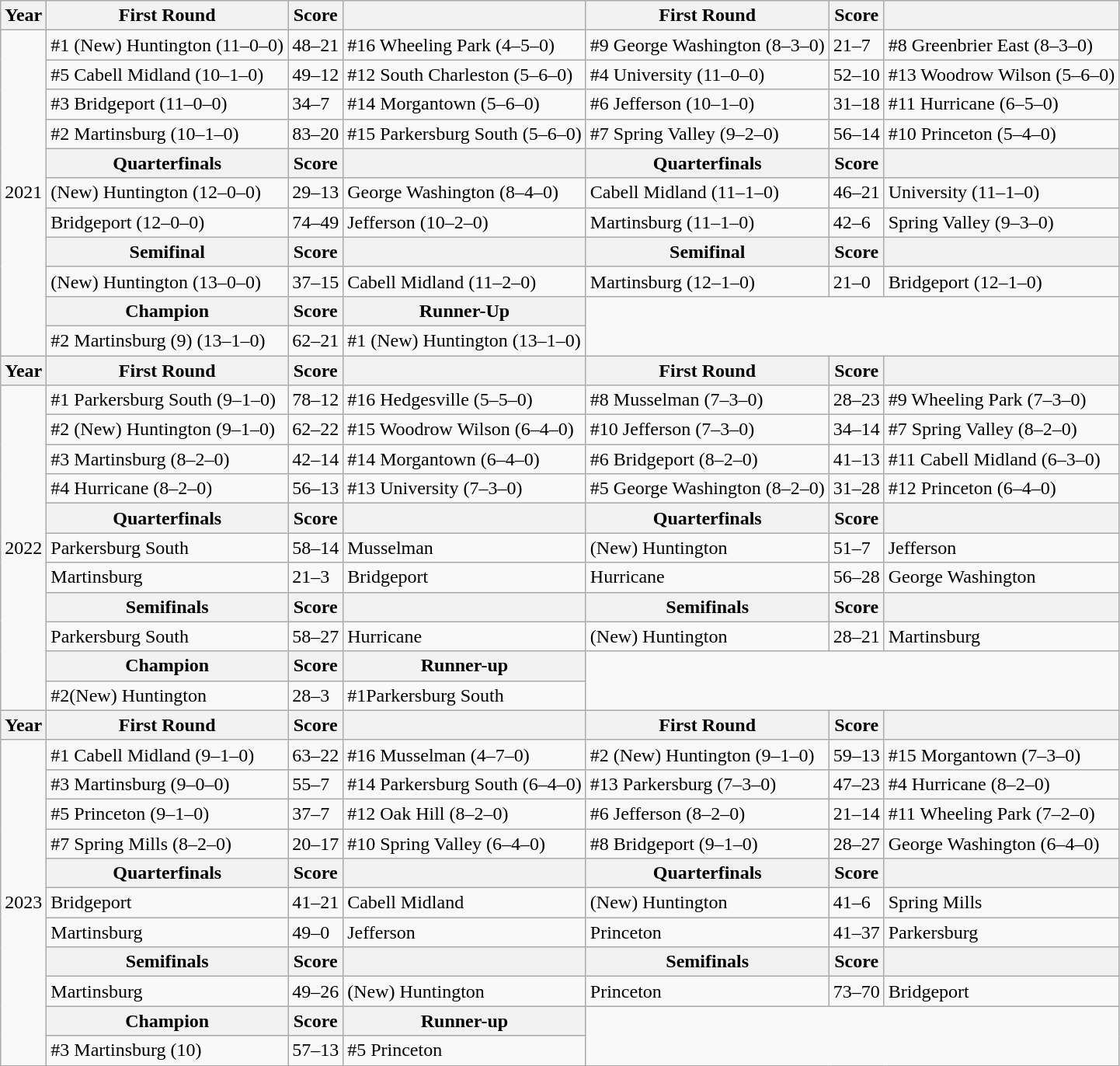<table class="wikitable">
<tr>
<th>Year</th>
<th>First Round</th>
<th>Score</th>
<th></th>
<th>First Round</th>
<th>Score</th>
<th></th>
</tr>
<tr>
<td rowspan="11">2021</td>
<td>#1 (New) Huntington (11–0–0)</td>
<td>48–21</td>
<td>#16 Wheeling Park (4–5–0)</td>
<td>#9 George Washington (8–3–0)</td>
<td>21–7</td>
<td>#8 Greenbrier East (8–3–0)</td>
</tr>
<tr>
<td>#5 Cabell Midland (10–1–0)</td>
<td>49–12</td>
<td>#12 South Charleston (5–6–0)</td>
<td>#4 University (11–0–0)</td>
<td>52–10</td>
<td>#13 Woodrow Wilson (5–6–0)</td>
</tr>
<tr>
<td>#3 Bridgeport (11–0–0)</td>
<td>34–7</td>
<td>#14 Morgantown (5–6–0)</td>
<td>#6 Jefferson (10–1–0)</td>
<td>31–18</td>
<td>#11 Hurricane (6–5–0)</td>
</tr>
<tr>
<td>#2 Martinsburg (10–1–0)</td>
<td>83–20</td>
<td>#15 Parkersburg South (5–6–0)</td>
<td>#7 Spring Valley (9–2–0)</td>
<td>56–14</td>
<td>#10 Princeton (5–4–0)</td>
</tr>
<tr>
<th>Quarterfinals</th>
<th>Score</th>
<th></th>
<th>Quarterfinals</th>
<th>Score</th>
<th></th>
</tr>
<tr>
<td>(New) Huntington (12–0–0)</td>
<td>29–13</td>
<td>George Washington (8–4–0)</td>
<td>Cabell Midland (11–1–0)</td>
<td>46–21</td>
<td>University (11–1–0)</td>
</tr>
<tr>
<td>Bridgeport (12–0–0)</td>
<td>74–49</td>
<td>Jefferson (10–2–0)</td>
<td>Martinsburg (11–1–0)</td>
<td>42–6</td>
<td>Spring Valley (9–3–0)</td>
</tr>
<tr>
<th>Semifinal</th>
<th>Score</th>
<th></th>
<th>Semifinal</th>
<th>Score</th>
<th></th>
</tr>
<tr>
<td>(New) Huntington (13–0–0)</td>
<td>37–15</td>
<td>Cabell Midland (11–2–0)</td>
<td>Martinsburg (12–1–0)</td>
<td>21–0</td>
<td>Bridgeport (12–1–0)</td>
</tr>
<tr>
<th>Champion</th>
<th>Score</th>
<th>Runner-Up</th>
<td colspan="3" rowspan="2"></td>
</tr>
<tr>
<td>#2 Martinsburg (9) (13–1–0)</td>
<td>62–21</td>
<td>#1 (New) Huntington (13–1–0)</td>
</tr>
<tr>
<th>Year</th>
<th>First Round</th>
<th>Score</th>
<th></th>
<th>First Round</th>
<th>Score</th>
<th></th>
</tr>
<tr>
<td rowspan="11">2022</td>
<td>#1 Parkersburg South (9–1–0)</td>
<td>78–12</td>
<td>#16 Hedgesville (5–5–0)</td>
<td>#8 Musselman (7–3–0)</td>
<td>28–23</td>
<td>#9 Wheeling Park (7–3–0)</td>
</tr>
<tr>
<td>#2 (New) Huntington (9–1–0)</td>
<td>62–22</td>
<td>#15 Woodrow Wilson (6–4–0)</td>
<td>#10 Jefferson (7–3–0)</td>
<td>34–14</td>
<td>#7 Spring Valley (8–2–0)</td>
</tr>
<tr>
<td>#3 Martinsburg (8–2–0)</td>
<td>42–14</td>
<td>#14 Morgantown (6–4–0)</td>
<td>#6 Bridgeport (8–2–0)</td>
<td>41–13</td>
<td>#11 Cabell Midland (6–3–0)</td>
</tr>
<tr>
<td>#4 Hurricane (8–2–0)</td>
<td>56–13</td>
<td>#13 University (7–3–0)</td>
<td>#5 George Washington (8–2–0)</td>
<td>31–28</td>
<td>#12 Princeton (6–4–0)</td>
</tr>
<tr>
<th>Quarterfinals</th>
<th>Score</th>
<th></th>
<th>Quarterfinals</th>
<th>Score</th>
<th></th>
</tr>
<tr>
<td>Parkersburg South</td>
<td>58–14</td>
<td>Musselman</td>
<td>(New) Huntington</td>
<td>51–7</td>
<td>Jefferson</td>
</tr>
<tr>
<td>Martinsburg</td>
<td>21–3</td>
<td>Bridgeport</td>
<td>Hurricane</td>
<td>56–28</td>
<td>George Washington</td>
</tr>
<tr>
<th>Semifinals</th>
<th>Score</th>
<th></th>
<th>Semifinals</th>
<th>Score</th>
<th></th>
</tr>
<tr>
<td>Parkersburg South</td>
<td>58–27</td>
<td>Hurricane</td>
<td>(New) Huntington</td>
<td>28–21</td>
<td>Martinsburg</td>
</tr>
<tr>
<th>Champion</th>
<th>Score</th>
<th>Runner-up</th>
<td colspan="3" rowspan="2"></td>
</tr>
<tr>
<td>#2(New) Huntington</td>
<td>28–3</td>
<td>#1Parkersburg South</td>
</tr>
<tr>
<th>Year</th>
<th>First Round</th>
<th>Score</th>
<th></th>
<th>First Round</th>
<th>Score</th>
<th></th>
</tr>
<tr>
<td rowspan="11">2023</td>
<td>#1 Cabell Midland (9–1–0)</td>
<td>63–22</td>
<td>#16 Musselman (4–7–0)</td>
<td>#2 (New) Huntington (9–1–0)</td>
<td>59–13</td>
<td>#15 Morgantown (7–3–0)</td>
</tr>
<tr>
<td>#3 Martinsburg (9–0–0)</td>
<td>55–7</td>
<td>#14 Parkersburg South (6–4–0)</td>
<td>#13 Parkersburg (7–3–0)</td>
<td>47–23</td>
<td>#4 Hurricane (8–2–0)</td>
</tr>
<tr>
<td>#5 Princeton (9–1–0)</td>
<td>37–7</td>
<td>#12 Oak Hill (8–2–0)</td>
<td>#6 Jefferson (8–2–0)</td>
<td>21–14</td>
<td>#11 Wheeling Park (7–2–0)</td>
</tr>
<tr>
<td>#7 Spring Mills (8–2–0)</td>
<td>20–17</td>
<td>#10 Spring Valley (6–4–0)</td>
<td>#8 Bridgeport (9–1–0)</td>
<td>28–27</td>
<td>George Washington (6–4–0)</td>
</tr>
<tr>
<th>Quarterfinals</th>
<th>Score</th>
<th></th>
<th>Quarterfinals</th>
<th>Score</th>
<th></th>
</tr>
<tr>
<td>Bridgeport</td>
<td>41–21</td>
<td>Cabell Midland</td>
<td>(New) Huntington</td>
<td>41–6</td>
<td>Spring Mills</td>
</tr>
<tr>
<td>Martinsburg</td>
<td>49–0</td>
<td>Jefferson</td>
<td>Princeton</td>
<td>41–37</td>
<td>Parkersburg</td>
</tr>
<tr>
<th>Semifinals</th>
<th>Score</th>
<th></th>
<th>Semifinals</th>
<th>Score</th>
<th></th>
</tr>
<tr>
<td>Martinsburg</td>
<td>49–26</td>
<td>(New) Huntington</td>
<td>Princeton</td>
<td>73–70</td>
<td>Bridgeport</td>
</tr>
<tr>
<th>Champion</th>
<th>Score</th>
<th>Runner-up</th>
<td colspan="3" rowspan="2"></td>
</tr>
<tr>
<td>#3 Martinsburg (10)</td>
<td>57–13</td>
<td>#5 Princeton</td>
</tr>
</table>
